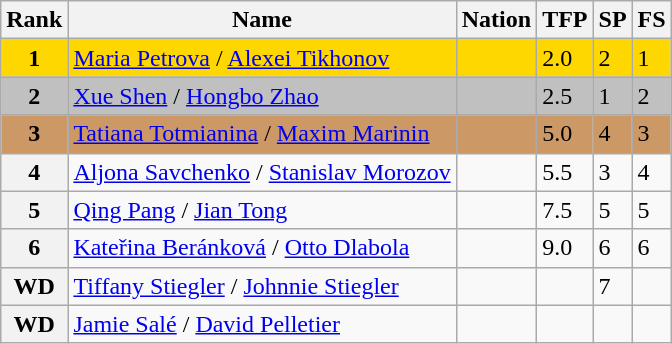<table class="wikitable">
<tr>
<th>Rank</th>
<th>Name</th>
<th>Nation</th>
<th>TFP</th>
<th>SP</th>
<th>FS</th>
</tr>
<tr bgcolor="gold">
<td align="center"><strong>1</strong></td>
<td><a href='#'>Maria Petrova</a> / <a href='#'>Alexei Tikhonov</a></td>
<td></td>
<td>2.0</td>
<td>2</td>
<td>1</td>
</tr>
<tr bgcolor="silver">
<td align="center"><strong>2</strong></td>
<td><a href='#'>Xue Shen</a> / <a href='#'>Hongbo Zhao</a></td>
<td></td>
<td>2.5</td>
<td>1</td>
<td>2</td>
</tr>
<tr bgcolor="cc9966">
<td align="center"><strong>3</strong></td>
<td><a href='#'>Tatiana Totmianina</a> / <a href='#'>Maxim Marinin</a></td>
<td></td>
<td>5.0</td>
<td>4</td>
<td>3</td>
</tr>
<tr>
<th>4</th>
<td><a href='#'>Aljona Savchenko</a> / <a href='#'>Stanislav Morozov</a></td>
<td></td>
<td>5.5</td>
<td>3</td>
<td>4</td>
</tr>
<tr>
<th>5</th>
<td><a href='#'>Qing Pang</a> / <a href='#'>Jian Tong</a></td>
<td></td>
<td>7.5</td>
<td>5</td>
<td>5</td>
</tr>
<tr>
<th>6</th>
<td><a href='#'>Kateřina Beránková</a> / <a href='#'>Otto Dlabola</a></td>
<td></td>
<td>9.0</td>
<td>6</td>
<td>6</td>
</tr>
<tr>
<th>WD</th>
<td><a href='#'>Tiffany Stiegler</a> / <a href='#'>Johnnie Stiegler</a></td>
<td></td>
<td></td>
<td>7</td>
<td></td>
</tr>
<tr>
<th>WD</th>
<td><a href='#'>Jamie Salé</a> / <a href='#'>David Pelletier</a></td>
<td></td>
<td></td>
<td></td>
<td></td>
</tr>
</table>
